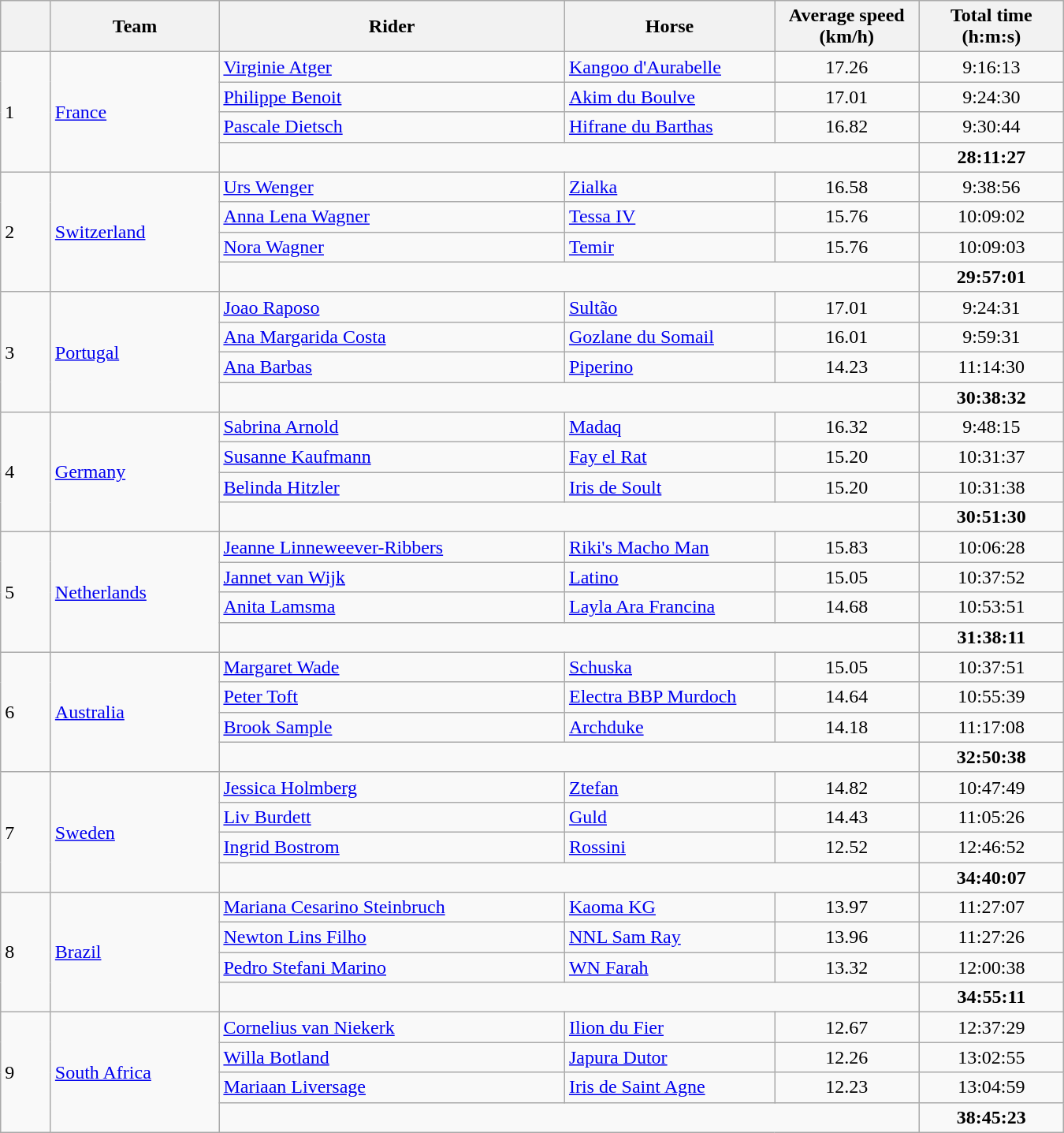<table class="wikitable">
<tr>
<th width=35></th>
<th width=135>Team</th>
<th width=285>Rider</th>
<th width=170>Horse</th>
<th width=115>Average speed (km/h)</th>
<th width=115>Total time (h:m:s)</th>
</tr>
<tr>
<td rowspan="4">1</td>
<td rowspan="4"> <a href='#'>France</a></td>
<td><a href='#'>Virginie Atger</a></td>
<td><a href='#'>Kangoo d'Aurabelle</a></td>
<td align="center">17.26</td>
<td align="center">9:16:13</td>
</tr>
<tr>
<td><a href='#'>Philippe Benoit</a></td>
<td><a href='#'>Akim du Boulve</a></td>
<td align="center">17.01</td>
<td align="center">9:24:30</td>
</tr>
<tr>
<td><a href='#'>Pascale Dietsch</a></td>
<td><a href='#'>Hifrane du Barthas</a></td>
<td align="center">16.82</td>
<td align="center">9:30:44</td>
</tr>
<tr>
<td colspan="3"></td>
<td align="center"><strong>28:11:27</strong></td>
</tr>
<tr>
<td rowspan="4">2</td>
<td rowspan="4"> <a href='#'>Switzerland</a></td>
<td><a href='#'>Urs Wenger</a></td>
<td><a href='#'>Zialka</a></td>
<td align="center">16.58</td>
<td align="center">9:38:56</td>
</tr>
<tr>
<td><a href='#'>Anna Lena Wagner</a></td>
<td><a href='#'>Tessa IV</a></td>
<td align="center">15.76</td>
<td align="center">10:09:02</td>
</tr>
<tr>
<td><a href='#'>Nora Wagner</a></td>
<td><a href='#'>Temir</a></td>
<td align="center">15.76</td>
<td align="center">10:09:03</td>
</tr>
<tr>
<td colspan="3"></td>
<td align="center"><strong>29:57:01</strong></td>
</tr>
<tr>
<td rowspan="4">3</td>
<td rowspan="4"> <a href='#'>Portugal</a></td>
<td><a href='#'>Joao Raposo</a></td>
<td><a href='#'>Sultão</a></td>
<td align="center">17.01</td>
<td align="center">9:24:31</td>
</tr>
<tr>
<td><a href='#'>Ana Margarida Costa</a></td>
<td><a href='#'>Gozlane du Somail</a></td>
<td align="center">16.01</td>
<td align="center">9:59:31</td>
</tr>
<tr>
<td><a href='#'>Ana Barbas</a></td>
<td><a href='#'>Piperino</a></td>
<td align="center">14.23</td>
<td align="center">11:14:30</td>
</tr>
<tr>
<td colspan="3"></td>
<td align="center"><strong>30:38:32</strong></td>
</tr>
<tr>
<td rowspan="4">4</td>
<td rowspan="4"> <a href='#'>Germany</a></td>
<td><a href='#'>Sabrina Arnold</a></td>
<td><a href='#'>Madaq</a></td>
<td align="center">16.32</td>
<td align="center">9:48:15</td>
</tr>
<tr>
<td><a href='#'>Susanne Kaufmann</a></td>
<td><a href='#'>Fay el Rat</a></td>
<td align="center">15.20</td>
<td align="center">10:31:37</td>
</tr>
<tr>
<td><a href='#'>Belinda Hitzler</a></td>
<td><a href='#'>Iris de Soult</a></td>
<td align="center">15.20</td>
<td align="center">10:31:38</td>
</tr>
<tr>
<td colspan="3"></td>
<td align="center"><strong>30:51:30</strong></td>
</tr>
<tr>
<td rowspan="4">5</td>
<td rowspan="4"> <a href='#'>Netherlands</a></td>
<td><a href='#'>Jeanne Linneweever-Ribbers</a></td>
<td><a href='#'>Riki's Macho Man</a></td>
<td align="center">15.83</td>
<td align="center">10:06:28</td>
</tr>
<tr>
<td><a href='#'>Jannet van Wijk</a></td>
<td><a href='#'>Latino</a></td>
<td align="center">15.05</td>
<td align="center">10:37:52</td>
</tr>
<tr>
<td><a href='#'>Anita Lamsma</a></td>
<td><a href='#'>Layla Ara Francina</a></td>
<td align="center">14.68</td>
<td align="center">10:53:51</td>
</tr>
<tr>
<td colspan="3"></td>
<td align="center"><strong>31:38:11</strong></td>
</tr>
<tr>
<td rowspan="4">6</td>
<td rowspan="4"> <a href='#'>Australia</a></td>
<td><a href='#'>Margaret Wade</a></td>
<td><a href='#'>Schuska</a></td>
<td align="center">15.05</td>
<td align="center">10:37:51</td>
</tr>
<tr>
<td><a href='#'>Peter Toft</a></td>
<td><a href='#'>Electra BBP Murdoch</a></td>
<td align="center">14.64</td>
<td align="center">10:55:39</td>
</tr>
<tr>
<td><a href='#'>Brook Sample</a></td>
<td><a href='#'>Archduke</a></td>
<td align="center">14.18</td>
<td align="center">11:17:08</td>
</tr>
<tr>
<td colspan="3"></td>
<td align="center"><strong>32:50:38</strong></td>
</tr>
<tr>
<td rowspan="4">7</td>
<td rowspan="4"> <a href='#'>Sweden</a></td>
<td><a href='#'>Jessica Holmberg</a></td>
<td><a href='#'>Ztefan</a></td>
<td align="center">14.82</td>
<td align="center">10:47:49</td>
</tr>
<tr>
<td><a href='#'>Liv Burdett</a></td>
<td><a href='#'>Guld</a></td>
<td align="center">14.43</td>
<td align="center">11:05:26</td>
</tr>
<tr>
<td><a href='#'>Ingrid Bostrom</a></td>
<td><a href='#'>Rossini</a></td>
<td align="center">12.52</td>
<td align="center">12:46:52</td>
</tr>
<tr>
<td colspan="3"></td>
<td align="center"><strong>34:40:07</strong></td>
</tr>
<tr>
<td rowspan="4">8</td>
<td rowspan="4"> <a href='#'>Brazil</a></td>
<td><a href='#'>Mariana Cesarino Steinbruch</a></td>
<td><a href='#'>Kaoma KG</a></td>
<td align="center">13.97</td>
<td align="center">11:27:07</td>
</tr>
<tr>
<td><a href='#'>Newton Lins Filho</a></td>
<td><a href='#'>NNL Sam Ray</a></td>
<td align="center">13.96</td>
<td align="center">11:27:26</td>
</tr>
<tr>
<td><a href='#'>Pedro Stefani Marino</a></td>
<td><a href='#'>WN Farah</a></td>
<td align="center">13.32</td>
<td align="center">12:00:38</td>
</tr>
<tr>
<td colspan="3"></td>
<td align="center"><strong>34:55:11</strong></td>
</tr>
<tr>
<td rowspan="4">9</td>
<td rowspan="4"> <a href='#'>South Africa</a></td>
<td><a href='#'>Cornelius van Niekerk</a></td>
<td><a href='#'>Ilion du Fier</a></td>
<td align="center">12.67</td>
<td align="center">12:37:29</td>
</tr>
<tr>
<td><a href='#'>Willa Botland</a></td>
<td><a href='#'>Japura Dutor</a></td>
<td align="center">12.26</td>
<td align="center">13:02:55</td>
</tr>
<tr>
<td><a href='#'>Mariaan Liversage</a></td>
<td><a href='#'>Iris de Saint Agne</a></td>
<td align="center">12.23</td>
<td align="center">13:04:59</td>
</tr>
<tr>
<td colspan="3"></td>
<td align="center"><strong>38:45:23</strong></td>
</tr>
</table>
